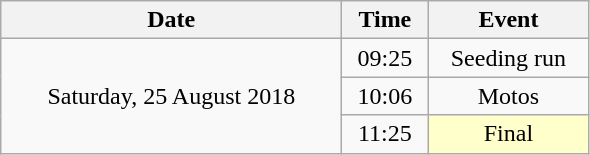<table class = "wikitable" style="text-align:center;">
<tr>
<th width=220>Date</th>
<th width=50>Time</th>
<th width=100>Event</th>
</tr>
<tr>
<td rowspan=3>Saturday, 25 August 2018</td>
<td>09:25</td>
<td>Seeding run</td>
</tr>
<tr>
<td>10:06</td>
<td>Motos</td>
</tr>
<tr>
<td>11:25</td>
<td bgcolor=ffffcc>Final</td>
</tr>
</table>
